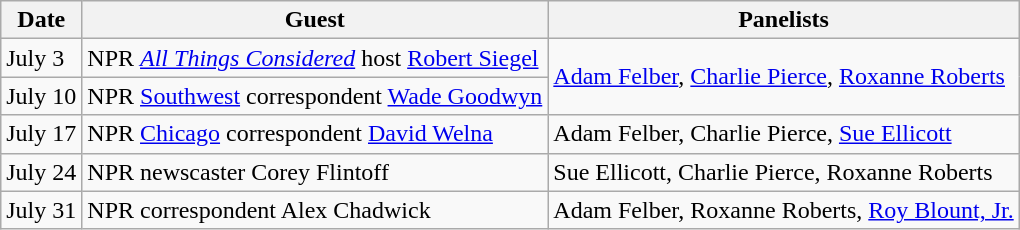<table class="wikitable">
<tr>
<th>Date</th>
<th>Guest</th>
<th>Panelists</th>
</tr>
<tr>
<td>July 3</td>
<td>NPR <em><a href='#'>All Things Considered</a></em> host <a href='#'>Robert Siegel</a></td>
<td rowspan=2><a href='#'>Adam Felber</a>, <a href='#'>Charlie Pierce</a>, <a href='#'>Roxanne Roberts</a></td>
</tr>
<tr>
<td>July 10</td>
<td>NPR <a href='#'>Southwest</a> correspondent <a href='#'>Wade Goodwyn</a></td>
</tr>
<tr>
<td>July 17</td>
<td>NPR <a href='#'>Chicago</a> correspondent <a href='#'>David Welna</a></td>
<td>Adam Felber, Charlie Pierce, <a href='#'>Sue Ellicott</a></td>
</tr>
<tr>
<td>July 24</td>
<td>NPR newscaster Corey Flintoff</td>
<td>Sue Ellicott, Charlie Pierce, Roxanne Roberts</td>
</tr>
<tr>
<td>July 31</td>
<td>NPR correspondent Alex Chadwick</td>
<td>Adam Felber, Roxanne Roberts, <a href='#'>Roy Blount, Jr.</a></td>
</tr>
</table>
